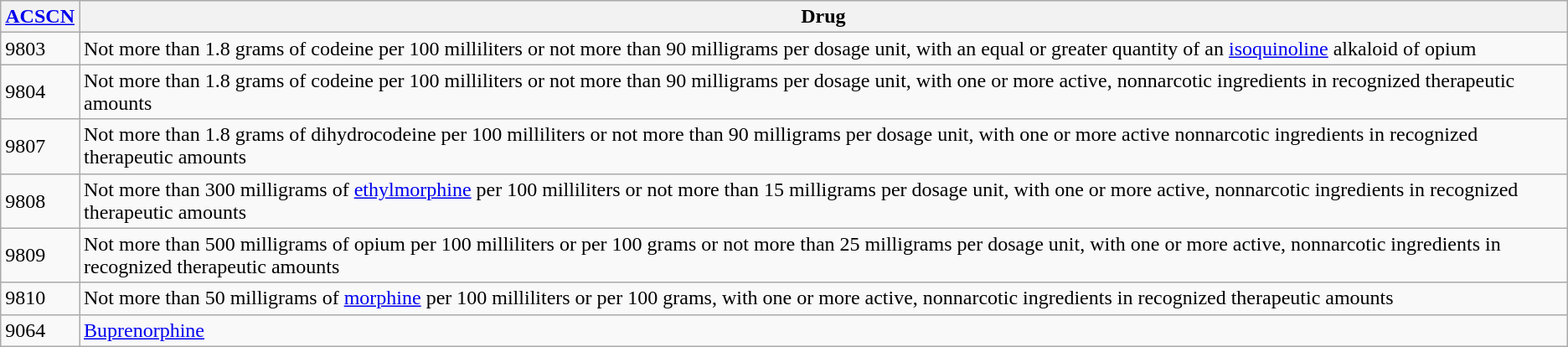<table class="wikitable sortable" 123>
<tr>
<th><a href='#'>ACSCN</a></th>
<th>Drug</th>
</tr>
<tr>
<td>9803</td>
<td>Not more than 1.8 grams of codeine per 100 milliliters or not more than 90 milligrams per dosage unit, with an equal or greater quantity of an <a href='#'>isoquinoline</a> alkaloid of opium</td>
</tr>
<tr>
<td>9804</td>
<td>Not more than 1.8 grams of codeine per 100 milliliters or not more than 90 milligrams per dosage unit, with one or more active, nonnarcotic ingredients in recognized therapeutic amounts</td>
</tr>
<tr>
<td>9807</td>
<td>Not more than 1.8 grams of dihydrocodeine per 100 milliliters or not more than 90 milligrams per dosage unit, with one or more active nonnarcotic ingredients in recognized therapeutic amounts</td>
</tr>
<tr>
<td>9808</td>
<td>Not more than 300 milligrams of <a href='#'>ethylmorphine</a> per 100 milliliters or not more than 15 milligrams per dosage unit, with one or more active, nonnarcotic ingredients in recognized therapeutic amounts</td>
</tr>
<tr>
<td>9809</td>
<td>Not more than 500 milligrams of opium per 100 milliliters or per 100 grams or not more than 25 milligrams per dosage unit, with one or more active, nonnarcotic ingredients in recognized therapeutic amounts</td>
</tr>
<tr>
<td>9810</td>
<td>Not more than 50 milligrams of <a href='#'>morphine</a> per 100 milliliters or per 100 grams, with one or more active, nonnarcotic ingredients in recognized therapeutic amounts</td>
</tr>
<tr>
<td>9064</td>
<td><a href='#'>Buprenorphine</a></td>
</tr>
</table>
